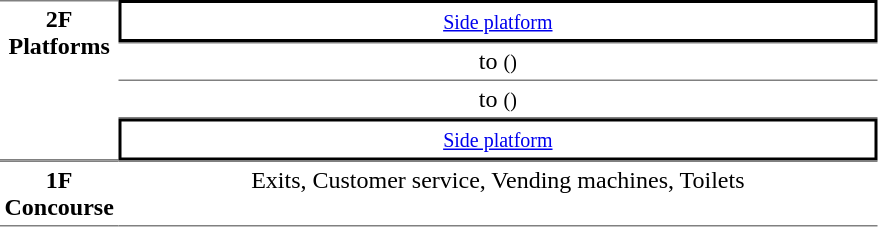<table table border=0 cellspacing=0 cellpadding=3>
<tr>
<td style="border-bottom:solid 1px gray;border-top:solid 1px gray;text-align:center" rowspan="4" valign=top width=50><strong>2F<br>Platforms</strong></td>
<td style="border-right:solid 2px black;border-left:solid 2px black;border-top:solid 2px black;border-bottom:solid 2px black;text-align:center;"><small><a href='#'>Side platform</a></small></td>
</tr>
<tr>
<td style="border-bottom:solid 1px gray;border-top:solid 1px gray;text-align:center;">  to  <small>()</small></td>
</tr>
<tr>
<td style="border-bottom:solid 1px gray;text-align:center;"> to  <small>()</small> </td>
</tr>
<tr>
<td style="border-right:solid 2px black;border-left:solid 2px black;border-top:solid 2px black;border-bottom:solid 2px black;text-align:center;"><small><a href='#'>Side platform</a></small></td>
</tr>
<tr>
<td style="border-bottom:solid 1px gray; border-top:solid 1px gray;text-align:center" valign=top><strong>1F<br>Concourse</strong></td>
<td style="border-bottom:solid 1px gray; border-top:solid 1px gray;text-align:center" valign=top width=500>Exits, Customer service, Vending machines, Toilets</td>
</tr>
</table>
